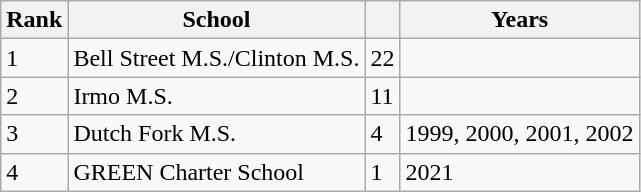<table class="wikitable">
<tr>
<th>Rank</th>
<th>School</th>
<th></th>
<th>Years</th>
</tr>
<tr>
<td>1</td>
<td>Bell Street M.S./Clinton M.S.</td>
<td>22</td>
<td></td>
</tr>
<tr>
<td>2</td>
<td>Irmo M.S.</td>
<td>11</td>
<td></td>
</tr>
<tr>
<td>3</td>
<td>Dutch Fork M.S.</td>
<td>4</td>
<td>1999, 2000, 2001, 2002</td>
</tr>
<tr>
<td>4</td>
<td>GREEN Charter School</td>
<td>1</td>
<td>2021</td>
</tr>
</table>
